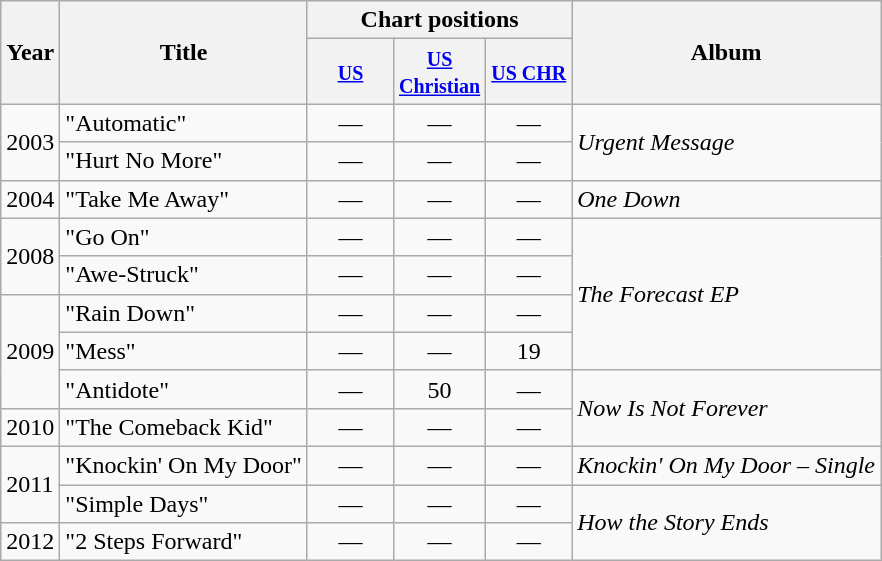<table class="wikitable">
<tr>
<th rowspan="2">Year</th>
<th rowspan="2">Title</th>
<th colspan="3">Chart positions</th>
<th rowspan="2">Album</th>
</tr>
<tr>
<th width="50"><small><a href='#'>US</a></small></th>
<th width="50"><small><a href='#'>US Christian</a></small></th>
<th width="50"><small><a href='#'>US CHR</a></small></th>
</tr>
<tr>
<td align="left" rowspan="2">2003</td>
<td>"Automatic"</td>
<td align="center">—</td>
<td align="center">—</td>
<td align="center">—</td>
<td rowspan="2"><em>Urgent Message</em></td>
</tr>
<tr>
<td>"Hurt No More"</td>
<td align="center">—</td>
<td align="center">—</td>
<td align="center">—</td>
</tr>
<tr>
<td align="left" rowspan="1">2004</td>
<td>"Take Me Away"</td>
<td align="center">—</td>
<td align="center">—</td>
<td align="center">—</td>
<td rowspan="1"><em>One Down</em></td>
</tr>
<tr>
<td align="left" rowspan="2">2008</td>
<td>"Go On"</td>
<td align="center">—</td>
<td align="center">—</td>
<td align="center">—</td>
<td rowspan="4"><em>The Forecast EP</em></td>
</tr>
<tr>
<td>"Awe-Struck"</td>
<td align="center">—</td>
<td align="center">—</td>
<td align="center">—</td>
</tr>
<tr>
<td align="left" rowspan="3">2009</td>
<td>"Rain Down"</td>
<td align="center">—</td>
<td align="center">—</td>
<td align="center">—</td>
</tr>
<tr>
<td>"Mess"</td>
<td align="center">—</td>
<td align="center">—</td>
<td align="center">19</td>
</tr>
<tr>
<td>"Antidote"</td>
<td align="center">—</td>
<td align="center">50</td>
<td align="center">—</td>
<td rowspan="2"><em>Now Is Not Forever</em></td>
</tr>
<tr>
<td align="left" rowspan="1">2010</td>
<td>"The Comeback Kid"</td>
<td align="center">—</td>
<td align="center">—</td>
<td align="center">—</td>
</tr>
<tr>
<td align="left" rowspan="2">2011</td>
<td>"Knockin' On My Door"</td>
<td align="center">—</td>
<td align="center">—</td>
<td align="center">—</td>
<td rowspan="1"><em>Knockin' On My Door – Single</em></td>
</tr>
<tr>
<td>"Simple Days"</td>
<td align="center">—</td>
<td align="center">—</td>
<td align="center">—</td>
<td rowspan="2"><em>How the Story Ends</em></td>
</tr>
<tr>
<td align="left" rowspan="1">2012</td>
<td>"2 Steps Forward"</td>
<td align="center">—</td>
<td align="center">—</td>
<td align="center">—</td>
</tr>
</table>
